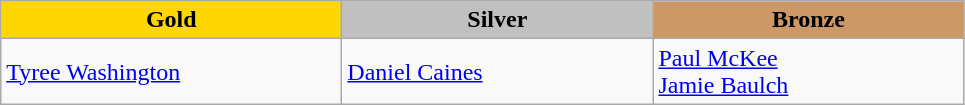<table class="wikitable" style="text-align:left">
<tr align="center">
<td width=220 bgcolor=gold><strong>Gold</strong></td>
<td width=200 bgcolor=silver><strong>Silver</strong></td>
<td width=200 bgcolor=CC9966><strong>Bronze</strong></td>
</tr>
<tr>
<td><a href='#'>Tyree Washington</a> <em></em></td>
<td><a href='#'>Daniel Caines</a> <em></em></td>
<td><a href='#'>Paul McKee</a> <em></em><br><a href='#'>Jamie Baulch</a> <em></em></td>
</tr>
</table>
